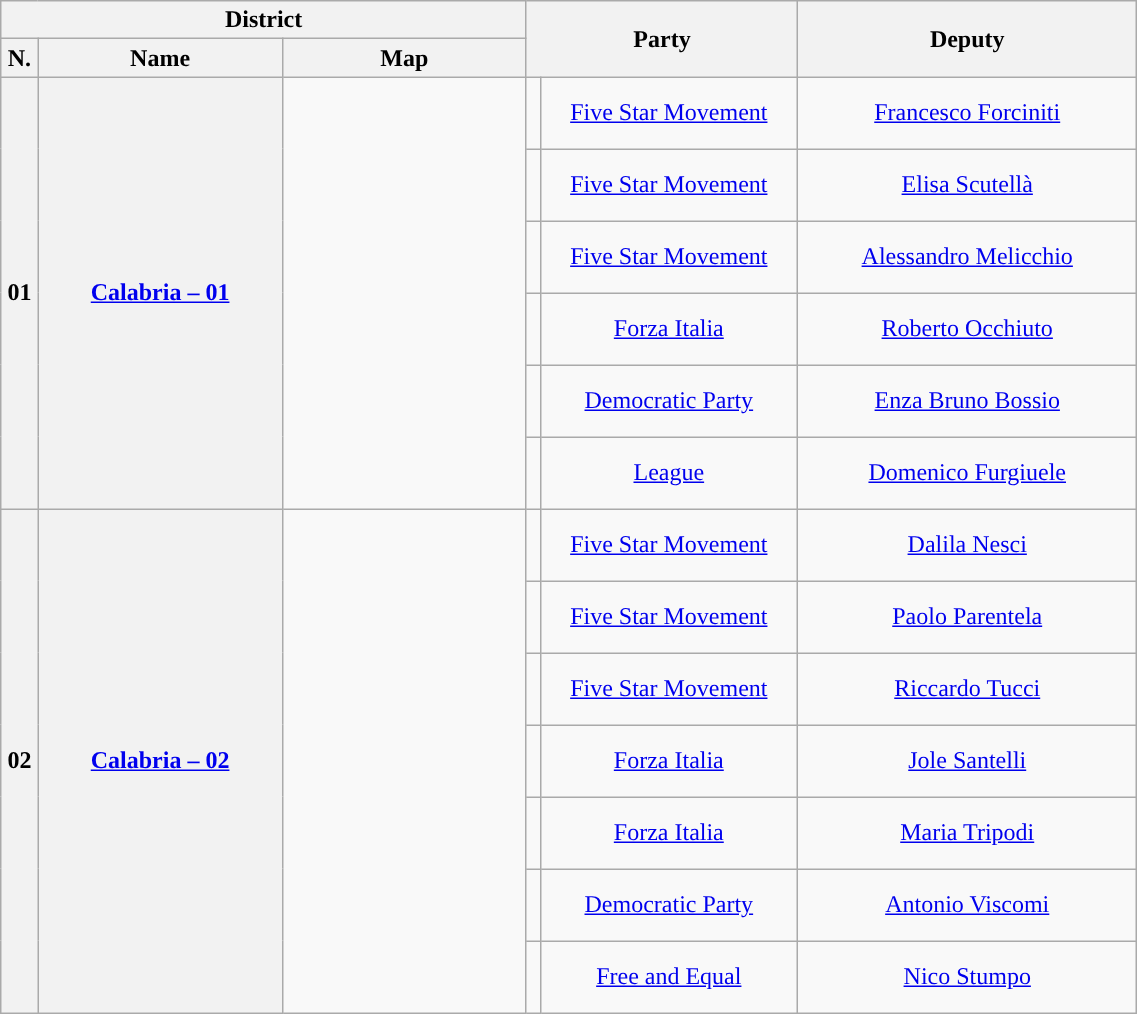<table class="wikitable" style="text-align:center; style="width=60%">
<tr>
<th width=35% colspan="3">District</th>
<th width=20% colspan="2" rowspan="2">Party</th>
<th width=25% rowspan="2">Deputy</th>
</tr>
<tr>
<th width=1%>N.</th>
<th width=18%>Name</th>
<th width=18%>Map</th>
</tr>
<tr style="height:3em;">
<th rowspan="6">01</th>
<th rowspan="6"><a href='#'>Calabria – 01</a></th>
<td rowspan="6"></td>
<td style="background:"></td>
<td><a href='#'>Five Star Movement</a></td>
<td><a href='#'>Francesco Forciniti</a></td>
</tr>
<tr style="height:3em;">
<td style="background:"></td>
<td><a href='#'>Five Star Movement</a></td>
<td><a href='#'>Elisa Scutellà</a></td>
</tr>
<tr style="height:3em;">
<td style="background:"></td>
<td><a href='#'>Five Star Movement</a></td>
<td><a href='#'>Alessandro Melicchio</a></td>
</tr>
<tr style="height:3em;">
<td style="background:"></td>
<td><a href='#'>Forza Italia</a></td>
<td><a href='#'>Roberto Occhiuto</a></td>
</tr>
<tr style="height:3em;">
<td style="background:"></td>
<td><a href='#'>Democratic Party</a></td>
<td><a href='#'>Enza Bruno Bossio</a></td>
</tr>
<tr style="height:3em;">
<td style="background:"></td>
<td><a href='#'>League</a></td>
<td><a href='#'>Domenico Furgiuele</a></td>
</tr>
<tr style="height:3em;">
<th rowspan="7">02</th>
<th rowspan="7"><a href='#'>Calabria – 02</a></th>
<td rowspan="7"></td>
<td style="background:"></td>
<td><a href='#'>Five Star Movement</a></td>
<td><a href='#'>Dalila Nesci</a></td>
</tr>
<tr style="height:3em;">
<td style="background:"></td>
<td><a href='#'>Five Star Movement</a></td>
<td><a href='#'>Paolo Parentela</a></td>
</tr>
<tr style="height:3em;">
<td style="background:"></td>
<td><a href='#'>Five Star Movement</a></td>
<td><a href='#'>Riccardo Tucci</a></td>
</tr>
<tr style="height:3em;">
<td style="background:"></td>
<td><a href='#'>Forza Italia</a></td>
<td><a href='#'>Jole Santelli</a></td>
</tr>
<tr style="height:3em;">
<td style="background:"></td>
<td><a href='#'>Forza Italia</a></td>
<td><a href='#'>Maria Tripodi</a></td>
</tr>
<tr style="height:3em;">
<td style="background:"></td>
<td><a href='#'>Democratic Party</a></td>
<td><a href='#'>Antonio Viscomi</a></td>
</tr>
<tr style="height:3em;">
<td style="background:"></td>
<td><a href='#'>Free and Equal</a></td>
<td><a href='#'>Nico Stumpo</a></td>
</tr>
</table>
